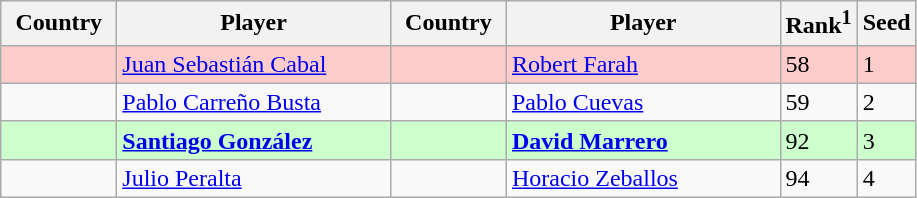<table class="sortable wikitable">
<tr>
<th width="70">Country</th>
<th width="175">Player</th>
<th width="70">Country</th>
<th width="175">Player</th>
<th>Rank<sup>1</sup></th>
<th>Seed</th>
</tr>
<tr style="background:#fcc;">
<td></td>
<td><a href='#'>Juan Sebastián Cabal</a></td>
<td></td>
<td><a href='#'>Robert Farah</a></td>
<td>58</td>
<td>1</td>
</tr>
<tr>
<td></td>
<td><a href='#'>Pablo Carreño Busta</a></td>
<td></td>
<td><a href='#'>Pablo Cuevas</a></td>
<td>59</td>
<td>2</td>
</tr>
<tr style="background:#cfc;">
<td></td>
<td><strong><a href='#'>Santiago González</a></strong></td>
<td></td>
<td><strong><a href='#'>David Marrero</a></strong></td>
<td>92</td>
<td>3</td>
</tr>
<tr>
<td></td>
<td><a href='#'>Julio Peralta</a></td>
<td></td>
<td><a href='#'>Horacio Zeballos</a></td>
<td>94</td>
<td>4</td>
</tr>
</table>
